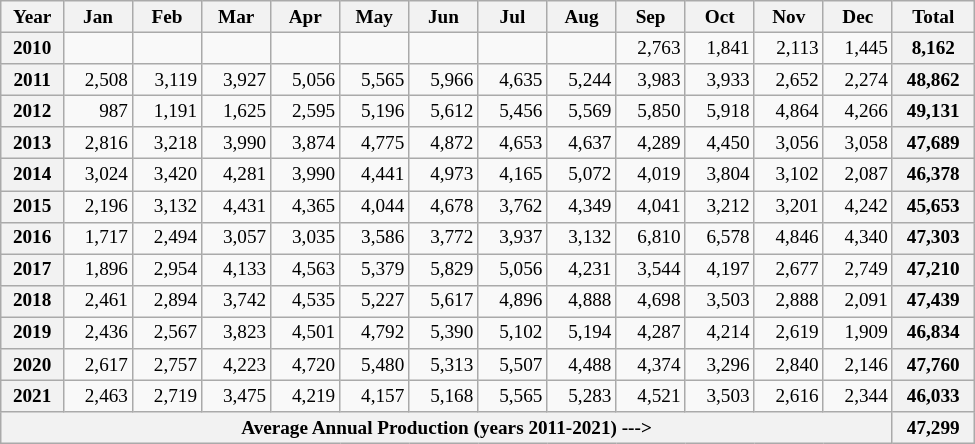<table class=wikitable style="text-align:right; font-size:0.8em; width:650px;">
<tr>
<th>Year</th>
<th>Jan</th>
<th>Feb</th>
<th>Mar</th>
<th>Apr</th>
<th>May</th>
<th>Jun</th>
<th>Jul</th>
<th>Aug</th>
<th>Sep</th>
<th>Oct</th>
<th>Nov</th>
<th>Dec</th>
<th>Total</th>
</tr>
<tr>
<th>2010</th>
<td></td>
<td></td>
<td></td>
<td></td>
<td></td>
<td></td>
<td></td>
<td></td>
<td>2,763</td>
<td>1,841</td>
<td>2,113</td>
<td>1,445</td>
<th>8,162</th>
</tr>
<tr>
<th>2011</th>
<td>2,508</td>
<td>3,119</td>
<td>3,927</td>
<td>5,056</td>
<td>5,565</td>
<td>5,966</td>
<td>4,635</td>
<td>5,244</td>
<td>3,983</td>
<td>3,933</td>
<td>2,652</td>
<td>2,274</td>
<th>48,862</th>
</tr>
<tr>
<th>2012</th>
<td>987</td>
<td>1,191</td>
<td>1,625</td>
<td>2,595</td>
<td>5,196</td>
<td>5,612</td>
<td>5,456</td>
<td>5,569</td>
<td>5,850</td>
<td>5,918</td>
<td>4,864</td>
<td>4,266</td>
<th>49,131</th>
</tr>
<tr>
<th>2013</th>
<td>2,816</td>
<td>3,218</td>
<td>3,990</td>
<td>3,874</td>
<td>4,775</td>
<td>4,872</td>
<td>4,653</td>
<td>4,637</td>
<td>4,289</td>
<td>4,450</td>
<td>3,056</td>
<td>3,058</td>
<th>47,689</th>
</tr>
<tr>
<th>2014</th>
<td>3,024</td>
<td>3,420</td>
<td>4,281</td>
<td>3,990</td>
<td>4,441</td>
<td>4,973</td>
<td>4,165</td>
<td>5,072</td>
<td>4,019</td>
<td>3,804</td>
<td>3,102</td>
<td>2,087</td>
<th>46,378</th>
</tr>
<tr>
<th>2015</th>
<td>2,196</td>
<td>3,132</td>
<td>4,431</td>
<td>4,365</td>
<td>4,044</td>
<td>4,678</td>
<td>3,762</td>
<td>4,349</td>
<td>4,041</td>
<td>3,212</td>
<td>3,201</td>
<td>4,242</td>
<th>45,653</th>
</tr>
<tr>
<th>2016</th>
<td>1,717</td>
<td>2,494</td>
<td>3,057</td>
<td>3,035</td>
<td>3,586</td>
<td>3,772</td>
<td>3,937</td>
<td>3,132</td>
<td>6,810</td>
<td>6,578</td>
<td>4,846</td>
<td>4,340</td>
<th>47,303</th>
</tr>
<tr>
<th>2017</th>
<td>1,896</td>
<td>2,954</td>
<td>4,133</td>
<td>4,563</td>
<td>5,379</td>
<td>5,829</td>
<td>5,056</td>
<td>4,231</td>
<td>3,544</td>
<td>4,197</td>
<td>2,677</td>
<td>2,749</td>
<th>47,210</th>
</tr>
<tr>
<th>2018</th>
<td>2,461</td>
<td>2,894</td>
<td>3,742</td>
<td>4,535</td>
<td>5,227</td>
<td>5,617</td>
<td>4,896</td>
<td>4,888</td>
<td>4,698</td>
<td>3,503</td>
<td>2,888</td>
<td>2,091</td>
<th>47,439</th>
</tr>
<tr>
<th>2019</th>
<td>2,436</td>
<td>2,567</td>
<td>3,823</td>
<td>4,501</td>
<td>4,792</td>
<td>5,390</td>
<td>5,102</td>
<td>5,194</td>
<td>4,287</td>
<td>4,214</td>
<td>2,619</td>
<td>1,909</td>
<th>46,834</th>
</tr>
<tr>
<th>2020</th>
<td>2,617</td>
<td>2,757</td>
<td>4,223</td>
<td>4,720</td>
<td>5,480</td>
<td>5,313</td>
<td>5,507</td>
<td>4,488</td>
<td>4,374</td>
<td>3,296</td>
<td>2,840</td>
<td>2,146</td>
<th>47,760</th>
</tr>
<tr>
<th>2021</th>
<td>2,463</td>
<td>2,719</td>
<td>3,475</td>
<td>4,219</td>
<td>4,157</td>
<td>5,168</td>
<td>5,565</td>
<td>5,283</td>
<td>4,521</td>
<td>3,503</td>
<td>2,616</td>
<td>2,344</td>
<th>46,033</th>
</tr>
<tr>
<th colspan=13>Average Annual Production (years 2011-2021) ---></th>
<th>47,299</th>
</tr>
</table>
